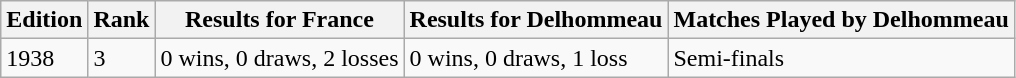<table class="wikitable">
<tr>
<th>Edition</th>
<th>Rank</th>
<th>Results for France</th>
<th><strong>Results for Delhommeau</strong></th>
<th><strong>Matches Played by Delhommeau</strong></th>
</tr>
<tr>
<td>1938</td>
<td>3</td>
<td>0 wins, 0 draws, 2 losses</td>
<td>0 wins, 0 draws, 1 loss</td>
<td>Semi-finals</td>
</tr>
</table>
